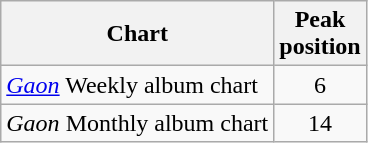<table class="wikitable sortable">
<tr>
<th>Chart</th>
<th>Peak<br>position</th>
</tr>
<tr>
<td><em><a href='#'>Gaon</a></em> Weekly album chart</td>
<td align="center">6</td>
</tr>
<tr>
<td><em>Gaon</em> Monthly album chart</td>
<td align="center">14</td>
</tr>
</table>
